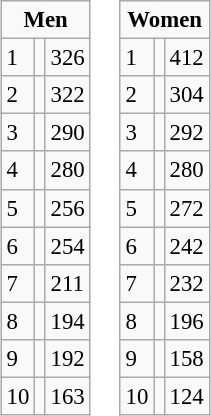<table>
<tr ---- valign="top">
<td><br><table class="wikitable" style="font-size: 95%">
<tr>
<td colspan="3" align="center"><strong>Men</strong></td>
</tr>
<tr>
<td>1</td>
<td align="left"></td>
<td>326</td>
</tr>
<tr>
<td>2</td>
<td align="left"></td>
<td>322</td>
</tr>
<tr>
<td>3</td>
<td align="left"></td>
<td>290</td>
</tr>
<tr>
<td>4</td>
<td align="left"></td>
<td>280</td>
</tr>
<tr>
<td>5</td>
<td align="left"></td>
<td>256</td>
</tr>
<tr>
<td>6</td>
<td align="left"></td>
<td>254</td>
</tr>
<tr>
<td>7</td>
<td align="left"></td>
<td>211</td>
</tr>
<tr>
<td>8</td>
<td align="left"></td>
<td>194</td>
</tr>
<tr>
<td>9</td>
<td align="left"></td>
<td>192</td>
</tr>
<tr>
<td>10</td>
<td align="left"></td>
<td>163</td>
</tr>
</table>
</td>
<td><br><table class="wikitable" style="font-size: 95%">
<tr>
<td colspan="3" align="center"><strong>Women</strong></td>
</tr>
<tr>
<td>1</td>
<td align="left"></td>
<td>412</td>
</tr>
<tr>
<td>2</td>
<td align="left"></td>
<td>304</td>
</tr>
<tr>
<td>3</td>
<td align="left"></td>
<td>292</td>
</tr>
<tr>
<td>4</td>
<td align="left"></td>
<td>280</td>
</tr>
<tr>
<td>5</td>
<td align="left"></td>
<td>272</td>
</tr>
<tr>
<td>6</td>
<td align="left"></td>
<td>242</td>
</tr>
<tr>
<td>7</td>
<td align="left"></td>
<td>232</td>
</tr>
<tr>
<td>8</td>
<td align="left"></td>
<td>196</td>
</tr>
<tr>
<td>9</td>
<td align="left"></td>
<td>158</td>
</tr>
<tr>
<td>10</td>
<td align="left"></td>
<td>124</td>
</tr>
</table>
</td>
<td></td>
</tr>
</table>
